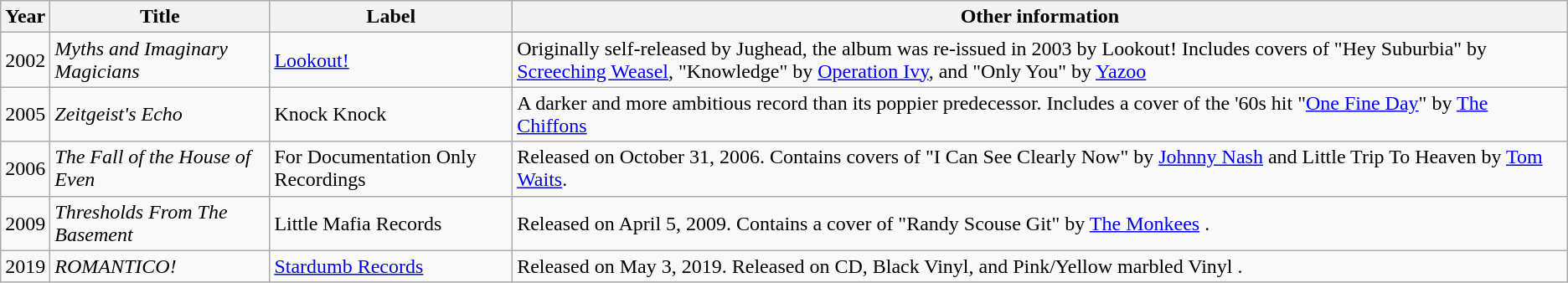<table class="wikitable">
<tr>
<th>Year</th>
<th>Title</th>
<th>Label</th>
<th>Other information</th>
</tr>
<tr>
<td>2002</td>
<td><em>Myths and Imaginary Magicians</em></td>
<td><a href='#'>Lookout!</a></td>
<td>Originally self-released by Jughead, the album was re-issued in 2003 by Lookout! Includes covers of "Hey Suburbia" by <a href='#'>Screeching Weasel</a>, "Knowledge" by <a href='#'>Operation Ivy</a>, and "Only You" by <a href='#'>Yazoo</a></td>
</tr>
<tr>
<td>2005</td>
<td><em>Zeitgeist's Echo</em></td>
<td>Knock Knock</td>
<td>A darker and more ambitious record than its poppier predecessor. Includes a cover of the '60s hit "<a href='#'>One Fine Day</a>" by <a href='#'>The Chiffons</a></td>
</tr>
<tr>
<td>2006</td>
<td><em>The Fall of the House of Even</em></td>
<td>For Documentation Only Recordings</td>
<td>Released on October 31, 2006. Contains covers of "I Can See Clearly Now" by <a href='#'>Johnny Nash</a> and Little Trip To Heaven by <a href='#'>Tom Waits</a>.</td>
</tr>
<tr>
<td>2009</td>
<td><em>Thresholds From The Basement</em></td>
<td>Little Mafia Records</td>
<td>Released on April 5, 2009. Contains a cover of "Randy Scouse Git" by <a href='#'>The Monkees</a> .</td>
</tr>
<tr>
<td>2019</td>
<td><em>ROMANTICO!</em></td>
<td><a href='#'>Stardumb Records</a></td>
<td>Released on May 3, 2019. Released on CD, Black Vinyl, and Pink/Yellow marbled Vinyl .</td>
</tr>
</table>
